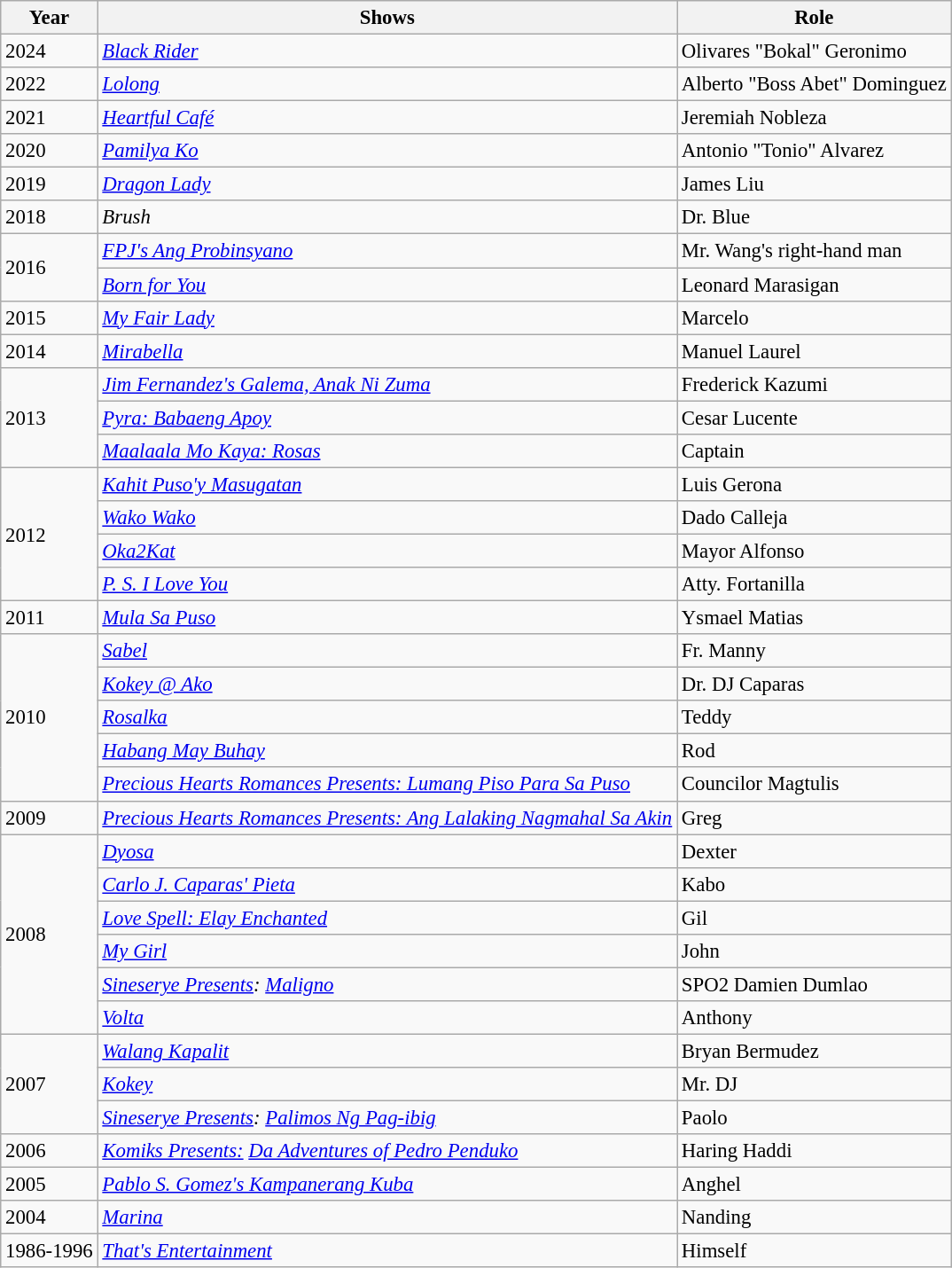<table class="wikitable" style="font-size: 95%;">
<tr>
<th>Year</th>
<th>Shows</th>
<th>Role</th>
</tr>
<tr>
<td>2024</td>
<td><a href='#'><em>Black Rider</em></a></td>
<td>Olivares "Bokal" Geronimo</td>
</tr>
<tr>
<td>2022</td>
<td><em><a href='#'>Lolong</a></em></td>
<td>Alberto "Boss Abet" Dominguez</td>
</tr>
<tr>
<td>2021</td>
<td><em><a href='#'>Heartful Café</a></em></td>
<td>Jeremiah Nobleza</td>
</tr>
<tr>
<td>2020</td>
<td><em><a href='#'>Pamilya Ko</a></em></td>
<td>Antonio "Tonio" Alvarez</td>
</tr>
<tr>
<td>2019</td>
<td><a href='#'><em>Dragon Lady</em></a></td>
<td>James Liu</td>
</tr>
<tr>
<td>2018</td>
<td><em>Brush</em></td>
<td>Dr. Blue</td>
</tr>
<tr>
<td rowspan="2">2016</td>
<td><a href='#'><em>FPJ's Ang Probinsyano</em></a></td>
<td>Mr. Wang's right-hand man</td>
</tr>
<tr>
<td><em><a href='#'>Born for You</a></em></td>
<td>Leonard Marasigan</td>
</tr>
<tr>
<td>2015</td>
<td><a href='#'><em>My Fair Lady</em></a></td>
<td>Marcelo</td>
</tr>
<tr>
<td>2014</td>
<td><a href='#'><em>Mirabella</em></a></td>
<td>Manuel Laurel</td>
</tr>
<tr>
<td rowspan="3">2013</td>
<td><a href='#'><em>Jim Fernandez's Galema, Anak Ni Zuma</em></a></td>
<td>Frederick Kazumi</td>
</tr>
<tr>
<td><em><a href='#'>Pyra: Babaeng Apoy</a></em></td>
<td>Cesar Lucente</td>
</tr>
<tr>
<td><a href='#'><em>Maalaala Mo Kaya: Rosas</em></a></td>
<td>Captain</td>
</tr>
<tr>
<td rowspan="4">2012</td>
<td><em><a href='#'>Kahit Puso'y Masugatan</a></em></td>
<td>Luis Gerona</td>
</tr>
<tr>
<td><em><a href='#'>Wako Wako</a></em></td>
<td>Dado Calleja</td>
</tr>
<tr>
<td><a href='#'><em>Oka2Kat</em></a></td>
<td>Mayor Alfonso</td>
</tr>
<tr>
<td><em><a href='#'>P. S. I Love You</a></em></td>
<td>Atty. Fortanilla</td>
</tr>
<tr>
<td>2011</td>
<td><a href='#'><em>Mula Sa Puso</em></a></td>
<td>Ysmael Matias</td>
</tr>
<tr>
<td rowspan="5">2010</td>
<td><a href='#'><em>Sabel</em></a></td>
<td>Fr. Manny</td>
</tr>
<tr>
<td><em><a href='#'>Kokey @ Ako</a></em></td>
<td>Dr. DJ Caparas</td>
</tr>
<tr>
<td><em><a href='#'>Rosalka</a></em></td>
<td>Teddy</td>
</tr>
<tr>
<td><em><a href='#'>Habang May Buhay</a></em></td>
<td>Rod</td>
</tr>
<tr>
<td><a href='#'><em>Precious Hearts Romances Presents: Lumang Piso Para Sa Puso</em></a></td>
<td>Councilor Magtulis</td>
</tr>
<tr>
<td>2009</td>
<td><a href='#'><em>Precious Hearts Romances Presents: Ang Lalaking Nagmahal Sa Akin</em></a></td>
<td>Greg</td>
</tr>
<tr>
<td rowspan="6">2008</td>
<td><em><a href='#'>Dyosa</a></em></td>
<td>Dexter</td>
</tr>
<tr>
<td><a href='#'><em>Carlo J. Caparas' Pieta</em></a></td>
<td>Kabo</td>
</tr>
<tr>
<td><a href='#'><em>Love Spell: Elay Enchanted</em></a></td>
<td>Gil</td>
</tr>
<tr>
<td><a href='#'><em>My Girl</em></a></td>
<td>John</td>
</tr>
<tr>
<td><em><a href='#'>Sineserye Presents</a>: <a href='#'>Maligno</a></em></td>
<td>SPO2 Damien Dumlao</td>
</tr>
<tr>
<td><a href='#'><em>Volta</em></a></td>
<td>Anthony</td>
</tr>
<tr>
<td rowspan="3">2007</td>
<td><em><a href='#'>Walang Kapalit</a></em></td>
<td>Bryan Bermudez</td>
</tr>
<tr>
<td><a href='#'><em>Kokey</em></a></td>
<td>Mr. DJ</td>
</tr>
<tr>
<td><em><a href='#'>Sineserye Presents</a>: <a href='#'>Palimos Ng Pag-ibig</a></em></td>
<td>Paolo</td>
</tr>
<tr>
<td>2006</td>
<td><em><a href='#'>Komiks Presents:</a> <a href='#'>Da Adventures of Pedro Penduko</a></em></td>
<td>Haring Haddi</td>
</tr>
<tr>
<td>2005</td>
<td><em><a href='#'>Pablo S. Gomez's Kampanerang Kuba</a></em></td>
<td>Anghel</td>
</tr>
<tr>
<td>2004</td>
<td><a href='#'><em>Marina</em></a></td>
<td>Nanding</td>
</tr>
<tr>
<td>1986-1996</td>
<td><a href='#'><em>That's Entertainment</em></a></td>
<td>Himself</td>
</tr>
</table>
